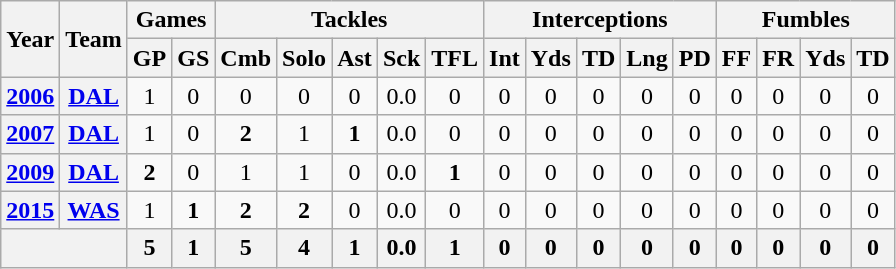<table class="wikitable" style="text-align:center">
<tr>
<th rowspan="2">Year</th>
<th rowspan="2">Team</th>
<th colspan="2">Games</th>
<th colspan="5">Tackles</th>
<th colspan="5">Interceptions</th>
<th colspan="4">Fumbles</th>
</tr>
<tr>
<th>GP</th>
<th>GS</th>
<th>Cmb</th>
<th>Solo</th>
<th>Ast</th>
<th>Sck</th>
<th>TFL</th>
<th>Int</th>
<th>Yds</th>
<th>TD</th>
<th>Lng</th>
<th>PD</th>
<th>FF</th>
<th>FR</th>
<th>Yds</th>
<th>TD</th>
</tr>
<tr>
<th><a href='#'>2006</a></th>
<th><a href='#'>DAL</a></th>
<td>1</td>
<td>0</td>
<td>0</td>
<td>0</td>
<td>0</td>
<td>0.0</td>
<td>0</td>
<td>0</td>
<td>0</td>
<td>0</td>
<td>0</td>
<td>0</td>
<td>0</td>
<td>0</td>
<td>0</td>
<td>0</td>
</tr>
<tr>
<th><a href='#'>2007</a></th>
<th><a href='#'>DAL</a></th>
<td>1</td>
<td>0</td>
<td><strong>2</strong></td>
<td>1</td>
<td><strong>1</strong></td>
<td>0.0</td>
<td>0</td>
<td>0</td>
<td>0</td>
<td>0</td>
<td>0</td>
<td>0</td>
<td>0</td>
<td>0</td>
<td>0</td>
<td>0</td>
</tr>
<tr>
<th><a href='#'>2009</a></th>
<th><a href='#'>DAL</a></th>
<td><strong>2</strong></td>
<td>0</td>
<td>1</td>
<td>1</td>
<td>0</td>
<td>0.0</td>
<td><strong>1</strong></td>
<td>0</td>
<td>0</td>
<td>0</td>
<td>0</td>
<td>0</td>
<td>0</td>
<td>0</td>
<td>0</td>
<td>0</td>
</tr>
<tr>
<th><a href='#'>2015</a></th>
<th><a href='#'>WAS</a></th>
<td>1</td>
<td><strong>1</strong></td>
<td><strong>2</strong></td>
<td><strong>2</strong></td>
<td>0</td>
<td>0.0</td>
<td>0</td>
<td>0</td>
<td>0</td>
<td>0</td>
<td>0</td>
<td>0</td>
<td>0</td>
<td>0</td>
<td>0</td>
<td>0</td>
</tr>
<tr>
<th colspan="2"></th>
<th>5</th>
<th>1</th>
<th>5</th>
<th>4</th>
<th>1</th>
<th>0.0</th>
<th>1</th>
<th>0</th>
<th>0</th>
<th>0</th>
<th>0</th>
<th>0</th>
<th>0</th>
<th>0</th>
<th>0</th>
<th>0</th>
</tr>
</table>
